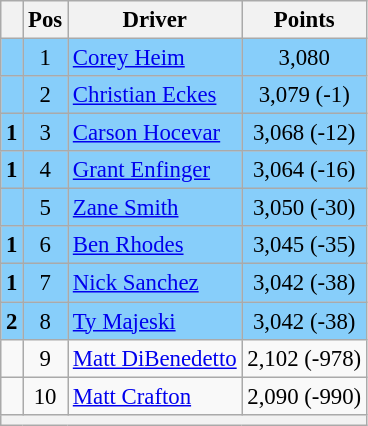<table class="wikitable" style="font-size: 95%;">
<tr>
<th></th>
<th>Pos</th>
<th>Driver</th>
<th>Points</th>
</tr>
<tr style="background:#87CEFA;">
<td align="left"></td>
<td style="text-align:center;">1</td>
<td><a href='#'>Corey Heim</a></td>
<td style="text-align:center;">3,080</td>
</tr>
<tr style="background:#87CEFA;">
<td align="left"></td>
<td style="text-align:center;">2</td>
<td><a href='#'>Christian Eckes</a></td>
<td style="text-align:center;">3,079 (-1)</td>
</tr>
<tr style="background:#87CEFA;">
<td align="left"> <strong>1</strong></td>
<td style="text-align:center;">3</td>
<td><a href='#'>Carson Hocevar</a></td>
<td style="text-align:center;">3,068 (-12)</td>
</tr>
<tr style="background:#87CEFA;">
<td align="left"> <strong>1</strong></td>
<td style="text-align:center;">4</td>
<td><a href='#'>Grant Enfinger</a></td>
<td style="text-align:center;">3,064 (-16)</td>
</tr>
<tr style="background:#87CEFA;">
<td align="left"></td>
<td style="text-align:center;">5</td>
<td><a href='#'>Zane Smith</a></td>
<td style="text-align:center;">3,050 (-30)</td>
</tr>
<tr style="background:#87CEFA;">
<td align="left"> <strong>1</strong></td>
<td style="text-align:center;">6</td>
<td><a href='#'>Ben Rhodes</a></td>
<td style="text-align:center;">3,045 (-35)</td>
</tr>
<tr style="background:#87CEFA;">
<td align="left"> <strong>1</strong></td>
<td style="text-align:center;">7</td>
<td><a href='#'>Nick Sanchez</a></td>
<td style="text-align:center;">3,042 (-38)</td>
</tr>
<tr style="background:#87CEFA;">
<td align="left"> <strong>2</strong></td>
<td style="text-align:center;">8</td>
<td><a href='#'>Ty Majeski</a></td>
<td style="text-align:center;">3,042 (-38)</td>
</tr>
<tr>
<td align="left"></td>
<td style="text-align:center;">9</td>
<td><a href='#'>Matt DiBenedetto</a></td>
<td style="text-align:center;">2,102 (-978)</td>
</tr>
<tr>
<td align="left"></td>
<td style="text-align:center;">10</td>
<td><a href='#'>Matt Crafton</a></td>
<td style="text-align:center;">2,090 (-990)</td>
</tr>
<tr class="sortbottom">
<th colspan="9"></th>
</tr>
</table>
